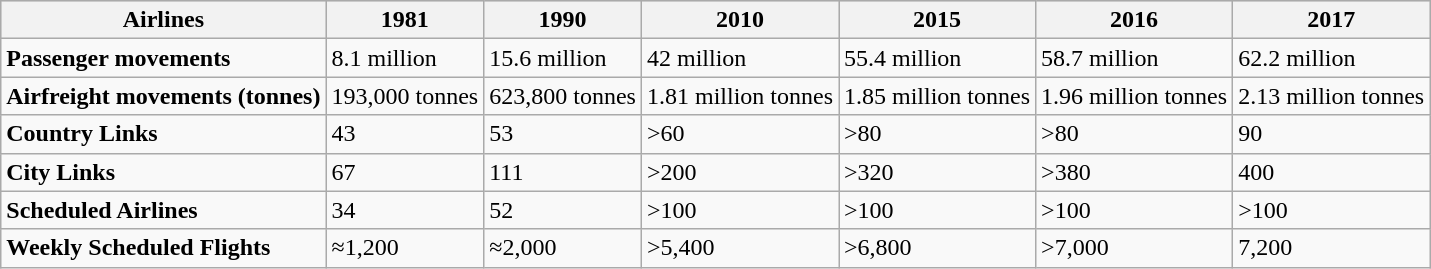<table class="wikitable 85% style="width:style; margin:auto">
<tr style="background:lightgrey;">
<th>Airlines</th>
<th>1981</th>
<th>1990</th>
<th>2010</th>
<th>2015</th>
<th>2016</th>
<th>2017</th>
</tr>
<tr>
<td><strong>Passenger movements</strong></td>
<td>8.1 million</td>
<td>15.6 million</td>
<td>42 million</td>
<td>55.4 million</td>
<td>58.7 million</td>
<td>62.2 million</td>
</tr>
<tr>
<td><strong>Airfreight movements (tonnes)</strong></td>
<td>193,000 tonnes</td>
<td>623,800 tonnes</td>
<td>1.81 million tonnes</td>
<td>1.85 million tonnes</td>
<td>1.96 million tonnes</td>
<td>2.13 million tonnes</td>
</tr>
<tr>
<td><strong>Country Links</strong></td>
<td>43</td>
<td>53</td>
<td>>60</td>
<td>>80</td>
<td>>80</td>
<td>90</td>
</tr>
<tr>
<td><strong>City Links</strong></td>
<td>67</td>
<td>111</td>
<td>>200</td>
<td>>320</td>
<td>>380</td>
<td>400</td>
</tr>
<tr>
<td><strong>Scheduled Airlines</strong></td>
<td>34</td>
<td>52</td>
<td>>100</td>
<td>>100</td>
<td>>100</td>
<td>>100</td>
</tr>
<tr>
<td><strong>Weekly Scheduled Flights</strong></td>
<td>≈1,200</td>
<td>≈2,000</td>
<td>>5,400</td>
<td>>6,800</td>
<td>>7,000</td>
<td>7,200</td>
</tr>
</table>
